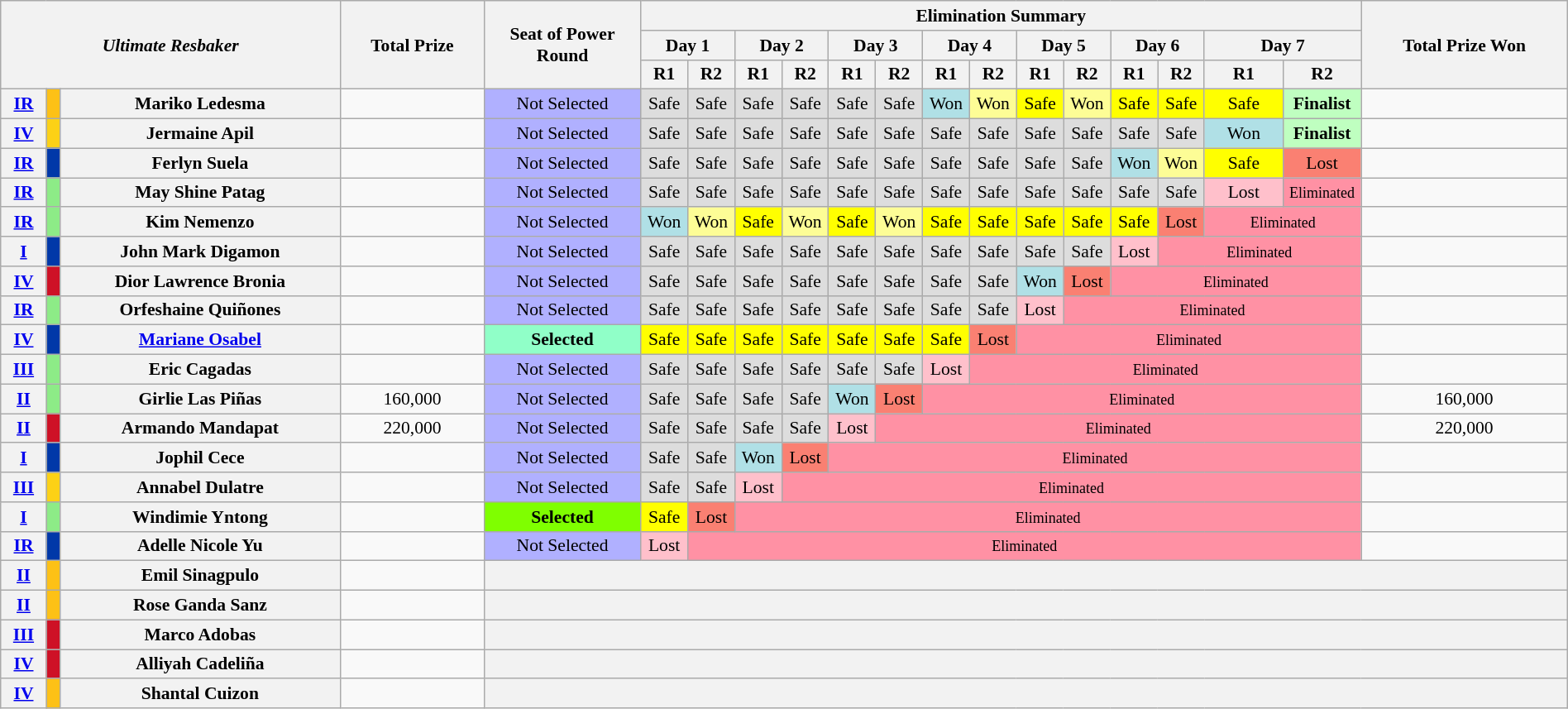<table class="wikitable" style="width:100%;font-size:90%;text-align:center;">
<tr>
<th colspan="3" rowspan="3"><em>Ultimate Resbaker</em></th>
<th rowspan="3">Total Prize</th>
<th rowspan="3" width=10%>Seat of Power Round</th>
<th colspan="14">Elimination Summary</th>
<th rowspan="3">Total Prize Won</th>
</tr>
<tr>
<th colspan="2">Day 1</th>
<th colspan="2">Day 2</th>
<th colspan="2">Day 3</th>
<th colspan="2">Day 4</th>
<th colspan="2">Day 5</th>
<th colspan="2">Day 6</th>
<th colspan="2">Day 7</th>
</tr>
<tr>
<th width=03%>R1</th>
<th width=03%>R2</th>
<th width=03%>R1</th>
<th width=03%>R2</th>
<th width=03%>R1</th>
<th width=03%>R2</th>
<th width=03%>R1</th>
<th width=03%>R2</th>
<th width=03%>R1</th>
<th width=03%>R2</th>
<th width=03%>R1</th>
<th width=03%>R2</th>
<th width=05%>R1</th>
<th width=05%>R2</th>
</tr>
<tr>
<th><a href='#'>IR</a></th>
<th style="background-color:#FDC116;"></th>
<th>Mariko Ledesma</th>
<td style="background-color:#;"></td>
<td style="background-color:#b0b0ff;">Not Selected</td>
<td style="background-color:#dddddd;">Safe</td>
<td style="background-color:#dddddd;">Safe</td>
<td style="background-color:#dddddd;">Safe</td>
<td style="background-color:#dddddd;">Safe</td>
<td style="background-color:#dddddd;">Safe</td>
<td style="background-color:#dddddd;">Safe</td>
<td style="background-color:#B0E0E6;">Won</td>
<td style="background-color:#fdfd96;">Won</td>
<td style="background-color:yellow;">Safe</td>
<td style="background-color:#fdfd96;">Won</td>
<td style="background-color:yellow;">Safe</td>
<td style="background-color:yellow;">Safe</td>
<td style="background-color:yellow;">Safe</td>
<td style="background-color:#BFFFC0;"><strong>Finalist</strong></td>
<td style="background-color:#;"></td>
</tr>
<tr>
<th><a href='#'>IV</a></th>
<th style="background-color:#FCD116;"></th>
<th>Jermaine Apil</th>
<td style="background-color:#;"></td>
<td style="background-color:#b0b0ff;">Not Selected</td>
<td style="background-color:#dddddd;">Safe</td>
<td style="background-color:#dddddd;">Safe</td>
<td style="background-color:#dddddd;">Safe</td>
<td style="background-color:#dddddd;">Safe</td>
<td style="background-color:#dddddd;">Safe</td>
<td style="background-color:#dddddd;">Safe</td>
<td style="background-color:#dddddd;">Safe</td>
<td style="background-color:#dddddd;">Safe</td>
<td style="background-color:#dddddd;">Safe</td>
<td style="background-color:#dddddd;">Safe</td>
<td style="background-color:#dddddd;">Safe</td>
<td style="background-color:#dddddd;">Safe</td>
<td style="background-color:#B0E0E6;">Won</td>
<td style="background-color:#BFFFC0;"><strong>Finalist</strong></td>
<td style="background-color:#;"></td>
</tr>
<tr>
<th><a href='#'>IR</a></th>
<th style="background-color:#0038A8;"></th>
<th>Ferlyn Suela</th>
<td style="background-color:#;"></td>
<td style="background-color:#b0b0ff;">Not Selected</td>
<td style="background-color:#dddddd;">Safe</td>
<td style="background-color:#dddddd;">Safe</td>
<td style="background-color:#dddddd;">Safe</td>
<td style="background-color:#dddddd;">Safe</td>
<td style="background-color:#dddddd;">Safe</td>
<td style="background-color:#dddddd;">Safe</td>
<td style="background-color:#dddddd;">Safe</td>
<td style="background-color:#dddddd;">Safe</td>
<td style="background-color:#dddddd;">Safe</td>
<td style="background-color:#dddddd;">Safe</td>
<td style="background-color:#B0E0E6;">Won</td>
<td style="background-color:#fdfd96;">Won</td>
<td style="background-color:yellow;">Safe</td>
<td style="background-color:salmon">Lost</td>
<td style="background-color:#;"></td>
</tr>
<tr>
<th><a href='#'>IR</a></th>
<th style="background-color:#8deb87;"></th>
<th>May Shine Patag</th>
<td style="background-color:#;"></td>
<td style="background-color:#b0b0ff;">Not Selected</td>
<td style="background-color:#dddddd;">Safe</td>
<td style="background-color:#dddddd;">Safe</td>
<td style="background-color:#dddddd;">Safe</td>
<td style="background-color:#dddddd;">Safe</td>
<td style="background-color:#dddddd;">Safe</td>
<td style="background-color:#dddddd;">Safe</td>
<td style="background-color:#dddddd;">Safe</td>
<td style="background-color:#dddddd;">Safe</td>
<td style="background-color:#dddddd;">Safe</td>
<td style="background-color:#dddddd;">Safe</td>
<td style="background-color:#dddddd;">Safe</td>
<td style="background-color:#dddddd;">Safe</td>
<td style="background-color:pink;">Lost</td>
<td style="background-color:#FF91A4"><small>Eliminated</small></td>
<td style="background-color:#;"></td>
</tr>
<tr>
<th><a href='#'>IR</a></th>
<th style="background-color:#8deb87;"></th>
<th>Kim Nemenzo</th>
<td style="background-color:#;"></td>
<td style="background-color:#b0b0ff;">Not Selected</td>
<td style="background-color:#B0E0E6;">Won</td>
<td style="background-color:#fdfd96;">Won</td>
<td style="background-color:yellow;">Safe</td>
<td style="background-color:#fdfd96;">Won</td>
<td style="background-color:yellow;">Safe</td>
<td style="background-color:#fdfd96;">Won</td>
<td style="background-color:yellow;">Safe</td>
<td style="background-color:yellow;">Safe</td>
<td style="background-color:yellow;">Safe</td>
<td style="background-color:yellow;">Safe</td>
<td style="background-color:yellow;">Safe</td>
<td style="background-color:salmon;">Lost</td>
<td colspan="2" style="background-color:#FF91A4"><small>Eliminated</small></td>
<td style="background-color:#;"></td>
</tr>
<tr>
<th><a href='#'>I</a></th>
<th style="background-color:#0038A8;"></th>
<th>John Mark Digamon</th>
<td style="background-color:#;"></td>
<td style="background-color:#b0b0ff;">Not Selected</td>
<td style="background-color:#dddddd;">Safe</td>
<td style="background-color:#dddddd;">Safe</td>
<td style="background-color:#dddddd;">Safe</td>
<td style="background-color:#dddddd;">Safe</td>
<td style="background-color:#dddddd;">Safe</td>
<td style="background-color:#dddddd;">Safe</td>
<td style="background-color:#dddddd;">Safe</td>
<td style="background-color:#dddddd;">Safe</td>
<td style="background-color:#dddddd;">Safe</td>
<td style="background-color:#dddddd;">Safe</td>
<td style="background-color:pink;">Lost</td>
<td colspan="3" style="background-color:#FF91A4"><small>Eliminated</small></td>
<td style="background-color:#;"></td>
</tr>
<tr>
<th><a href='#'>IV</a></th>
<th style="background-color:#CE1126;"></th>
<th>Dior Lawrence Bronia</th>
<td style="background-color:#;"></td>
<td style="background-color:#b0b0ff;">Not Selected</td>
<td style="background-color:#dddddd;">Safe</td>
<td style="background-color:#dddddd;">Safe</td>
<td style="background-color:#dddddd;">Safe</td>
<td style="background-color:#dddddd;">Safe</td>
<td style="background-color:#dddddd;">Safe</td>
<td style="background-color:#dddddd;">Safe</td>
<td style="background-color:#dddddd;">Safe</td>
<td style="background-color:#dddddd;">Safe</td>
<td style="background-color:#B0E0E6;">Won</td>
<td style="background-color:salmon;">Lost</td>
<td colspan="4" style="background-color:#FF91A4"><small>Eliminated</small></td>
<td style="background-color:#;"></td>
</tr>
<tr>
<th><a href='#'>IR</a></th>
<th style="background-color:#8deb87;"></th>
<th>Orfeshaine Quiñones</th>
<td style="background-color:#;"></td>
<td style="background-color:#b0b0ff;">Not Selected</td>
<td style="background-color:#dddddd;">Safe</td>
<td style="background-color:#dddddd;">Safe</td>
<td style="background-color:#dddddd;">Safe</td>
<td style="background-color:#dddddd;">Safe</td>
<td style="background-color:#dddddd;">Safe</td>
<td style="background-color:#dddddd;">Safe</td>
<td style="background-color:#dddddd;">Safe</td>
<td style="background-color:#dddddd;">Safe</td>
<td style="background-color:pink;">Lost</td>
<td colspan="5" style="background-color:#FF91A4"><small>Eliminated</small></td>
<td style="background-color:#;"></td>
</tr>
<tr>
<th><a href='#'>IV</a></th>
<th style="background-color:#0038A8;"></th>
<th><a href='#'>Mariane Osabel</a></th>
<td style="background-color:#;"></td>
<td style="background-color:#90ffc8;"><strong>Selected</strong></td>
<td style="background-color:yellow;">Safe</td>
<td style="background-color:yellow;">Safe</td>
<td style="background-color:yellow;">Safe</td>
<td style="background-color:yellow;">Safe</td>
<td style="background-color:yellow;">Safe</td>
<td style="background-color:yellow;">Safe</td>
<td style="background-color:yellow;">Safe</td>
<td style="background-color:salmon;">Lost</td>
<td colspan="6" style="background-color:#FF91A4"><small>Eliminated</small></td>
<td style="background-color:#;"></td>
</tr>
<tr>
<th><a href='#'>III</a></th>
<th style="background-color:#8deb87;"></th>
<th>Eric Cagadas</th>
<td style="background-color:#;"></td>
<td style="background-color:#b0b0ff;">Not Selected</td>
<td style="background-color:#dddddd;">Safe</td>
<td style="background-color:#dddddd;">Safe</td>
<td style="background-color:#dddddd;">Safe</td>
<td style="background-color:#dddddd;">Safe</td>
<td style="background-color:#dddddd;">Safe</td>
<td style="background-color:#dddddd;">Safe</td>
<td style="background-color:pink;">Lost</td>
<td colspan="7" style="background-color:#FF91A4"><small>Eliminated</small></td>
<td style="background-color:#;"></td>
</tr>
<tr>
<th><a href='#'>II</a></th>
<th style="background-color:#8deb87;"></th>
<th>Girlie Las Piñas</th>
<td style="background-color:#;">160,000</td>
<td style="background-color:#b0b0ff;">Not Selected</td>
<td style="background-color:#dddddd;">Safe</td>
<td style="background-color:#dddddd;">Safe</td>
<td style="background-color:#dddddd;">Safe</td>
<td style="background-color:#dddddd;">Safe</td>
<td style="background-color:#B0E0E6;">Won</td>
<td style="background-color:salmon;">Lost</td>
<td colspan="8" style="background-color:#FF91A4"><small>Eliminated</small></td>
<td style="background-color:#;">160,000</td>
</tr>
<tr>
<th><a href='#'>II</a></th>
<th style="background-color:#CE1126;"></th>
<th>Armando Mandapat</th>
<td style="background-color:#;">220,000</td>
<td style="background-color:#b0b0ff;">Not Selected</td>
<td style="background-color:#dddddd;">Safe</td>
<td style="background-color:#dddddd;">Safe</td>
<td style="background-color:#dddddd;">Safe</td>
<td style="background-color:#dddddd;">Safe</td>
<td style="background-color:pink;">Lost</td>
<td colspan="9" style="background-color:#FF91A4"><small>Eliminated</small></td>
<td style="background-color:#;">220,000</td>
</tr>
<tr>
<th><a href='#'>I</a></th>
<th style="background-color:#0038A8;"></th>
<th>Jophil Cece</th>
<td style="background-color:#;"></td>
<td style="background-color:#b0b0ff;">Not Selected</td>
<td style="background-color:#dddddd;">Safe</td>
<td style="background-color:#dddddd;">Safe</td>
<td style="background-color:#B0E0E6;">Won</td>
<td style="background-color:salmon;">Lost</td>
<td colspan="10" style="background-color:#FF91A4"><small>Eliminated</small></td>
<td style="background-color:#;"></td>
</tr>
<tr>
<th><a href='#'>III</a></th>
<th style="background-color:#FCD116;"></th>
<th>Annabel Dulatre</th>
<td style="background-color:#;"></td>
<td style="background-color:#b0b0ff;">Not Selected</td>
<td style="background-color:#dddddd;">Safe</td>
<td style="background-color:#dddddd;">Safe</td>
<td style="background-color:pink;">Lost</td>
<td colspan="11" style="background-color:#FF91A4"><small>Eliminated</small></td>
<td style="background-color:#;"></td>
</tr>
<tr>
<th><a href='#'>I</a></th>
<th style="background-color:#8deb87;"></th>
<th>Windimie Yntong</th>
<td style="background-color:#;"></td>
<td style="background-color:#7FFF00;"><strong>Selected</strong></td>
<td style="background-color:yellow;">Safe</td>
<td style="background-color:salmon;">Lost</td>
<td colspan="12" style="background-color:#FF91A4"><small>Eliminated</small></td>
<td style="background-color:#;"></td>
</tr>
<tr>
<th><a href='#'>IR</a></th>
<th style="background-color:#0038A8;"></th>
<th>Adelle Nicole Yu</th>
<td style="background-color:#;"></td>
<td style="background-color:#b0b0ff;">Not Selected</td>
<td style="background-color:pink;">Lost</td>
<td colspan="13" style="background-color:#FF91A4"><small>Eliminated</small></td>
<td style="background-color:#;"></td>
</tr>
<tr>
<th><a href='#'>II</a></th>
<th style="background-color:#FDC116;"></th>
<th>Emil Sinagpulo</th>
<td></td>
<th colspan="16"></th>
</tr>
<tr>
<th><a href='#'>II</a></th>
<th style="background-color:#FDC116;"></th>
<th>Rose Ganda Sanz</th>
<td></td>
<th colspan="16"></th>
</tr>
<tr>
<th><a href='#'>III</a></th>
<th style="background-color:#CE1126;"></th>
<th>Marco Adobas</th>
<td></td>
<th colspan="16"></th>
</tr>
<tr>
<th><a href='#'>IV</a></th>
<th style="background-color:#CE1126;"></th>
<th>Alliyah Cadeliña</th>
<td></td>
<th colspan="16"></th>
</tr>
<tr>
<th><a href='#'>IV</a></th>
<th style="background-color:#FDC116;"></th>
<th>Shantal Cuizon</th>
<td></td>
<th colspan="16"></th>
</tr>
</table>
